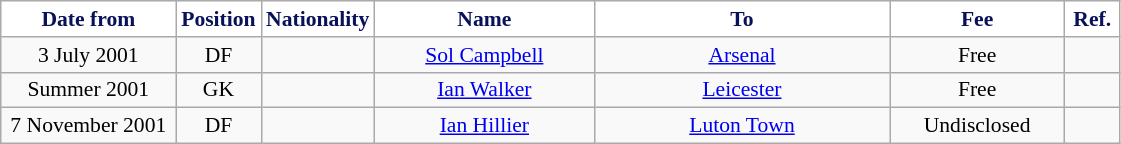<table class="wikitable" style="text-align:center; font-size:90%; ">
<tr>
<th style="background:#FFFFFF; color:#081159; width:110px;">Date from</th>
<th style="background:#FFFFFF; color:#081159; width:50px;">Position</th>
<th style="background:#FFFFFF; color:#081159; width:50px;">Nationality</th>
<th style="background:#FFFFFF; color:#081159; width:140px;">Name</th>
<th style="background:#FFFFFF; color:#081159; width:190px;">To</th>
<th style="background:#FFFFFF; color:#081159; width:110px;">Fee</th>
<th style="background:#FFFFFF; color:#081159; width:30px;">Ref.</th>
</tr>
<tr>
<td>3 July 2001</td>
<td>DF</td>
<td></td>
<td><a href='#'>Sol Campbell</a></td>
<td> <a href='#'>Arsenal</a></td>
<td>Free</td>
<td></td>
</tr>
<tr>
<td>Summer  2001</td>
<td>GK</td>
<td></td>
<td><a href='#'>Ian Walker</a></td>
<td> <a href='#'>Leicester</a></td>
<td>Free</td>
<td></td>
</tr>
<tr>
<td>7 November 2001</td>
<td>DF</td>
<td></td>
<td><a href='#'>Ian Hillier</a></td>
<td> <a href='#'>Luton Town</a></td>
<td>Undisclosed</td>
<td></td>
</tr>
</table>
